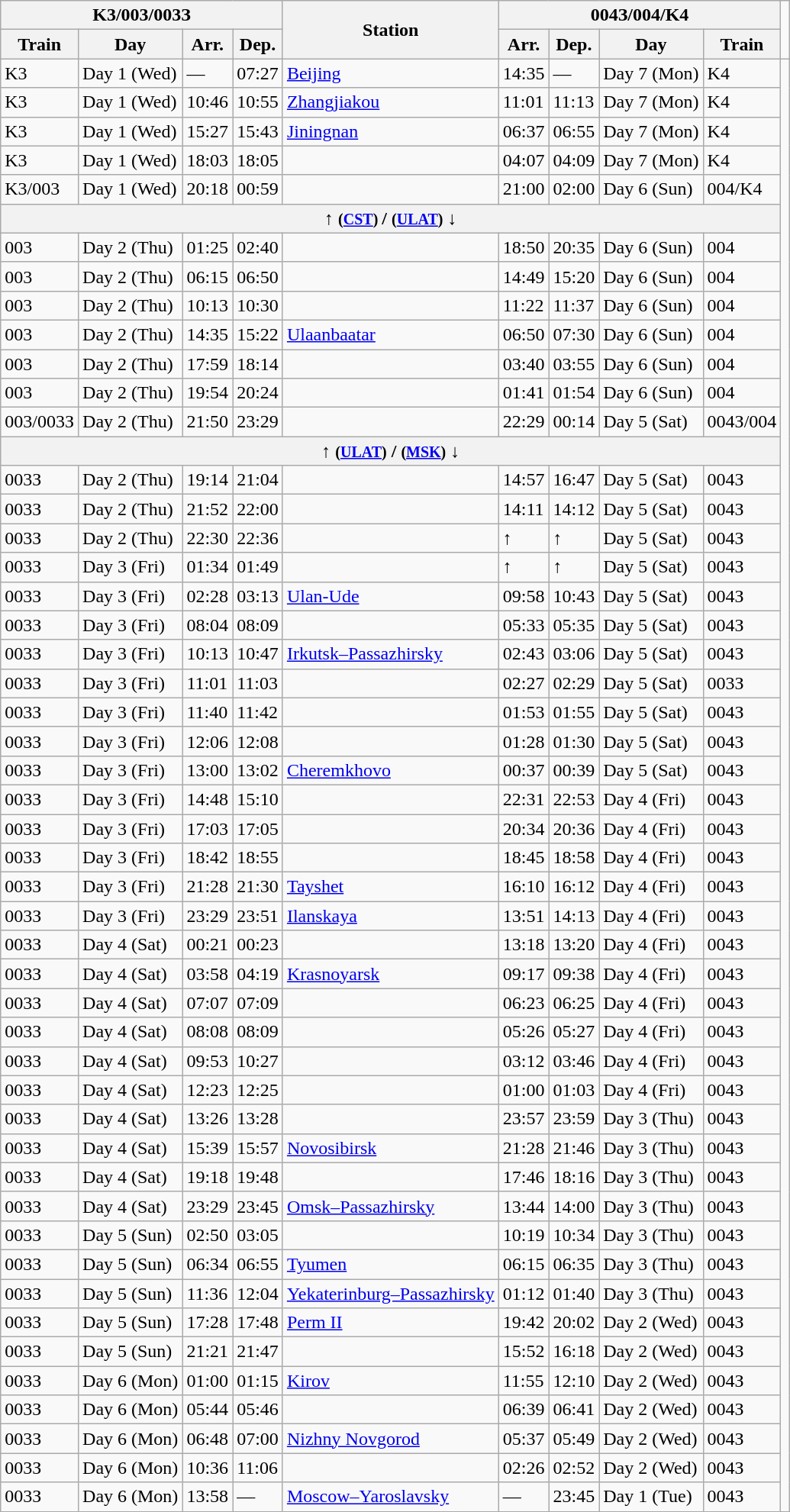<table class="wikitable mw-collapsible mw-collapsed">
<tr>
<th colspan="4">K3/003/003З</th>
<th rowspan="2">Station</th>
<th colspan="4">004З/004/K4</th>
<td rowspan="2"></td>
</tr>
<tr>
<th>Train</th>
<th>Day</th>
<th>Arr.</th>
<th>Dep.</th>
<th>Arr.</th>
<th>Dep.</th>
<th>Day</th>
<th>Train</th>
</tr>
<tr>
<td>K3</td>
<td>Day 1 (Wed)</td>
<td>—</td>
<td>07:27</td>
<td><a href='#'>Beijing</a></td>
<td>14:35</td>
<td>—</td>
<td>Day 7 (Mon)</td>
<td>K4</td>
<td rowspan="50" style="vertical-align:top"></td>
</tr>
<tr>
<td>K3</td>
<td>Day 1 (Wed)</td>
<td>10:46</td>
<td>10:55</td>
<td><a href='#'>Zhangjiakou</a></td>
<td>11:01</td>
<td>11:13</td>
<td>Day 7 (Mon)</td>
<td>K4</td>
</tr>
<tr>
<td>K3</td>
<td>Day 1 (Wed)</td>
<td>15:27</td>
<td>15:43</td>
<td><a href='#'>Jiningnan</a></td>
<td>06:37</td>
<td>06:55</td>
<td>Day 7 (Mon)</td>
<td>K4</td>
</tr>
<tr>
<td>K3</td>
<td>Day 1 (Wed)</td>
<td>18:03</td>
<td>18:05</td>
<td></td>
<td>04:07</td>
<td>04:09</td>
<td>Day 7 (Mon)</td>
<td>K4</td>
</tr>
<tr>
<td>K3/003</td>
<td>Day 1 (Wed)</td>
<td>20:18</td>
<td>00:59</td>
<td></td>
<td>21:00</td>
<td>02:00</td>
<td>Day 6 (Sun)</td>
<td>004/K4</td>
</tr>
<tr>
<th colspan="9">↑ <small> (<a href='#'>CST</a>) </small> / <small> (<a href='#'>ULAT</a>)</small> ↓</th>
</tr>
<tr>
<td>003</td>
<td>Day 2 (Thu)</td>
<td>01:25</td>
<td>02:40</td>
<td></td>
<td>18:50</td>
<td>20:35</td>
<td>Day 6 (Sun)</td>
<td>004</td>
</tr>
<tr>
<td>003</td>
<td>Day 2 (Thu)</td>
<td>06:15</td>
<td>06:50</td>
<td></td>
<td>14:49</td>
<td>15:20</td>
<td>Day 6 (Sun)</td>
<td>004</td>
</tr>
<tr>
<td>003</td>
<td>Day 2 (Thu)</td>
<td>10:13</td>
<td>10:30</td>
<td></td>
<td>11:22</td>
<td>11:37</td>
<td>Day 6 (Sun)</td>
<td>004</td>
</tr>
<tr>
<td>003</td>
<td>Day 2 (Thu)</td>
<td>14:35</td>
<td>15:22</td>
<td><a href='#'>Ulaanbaatar</a></td>
<td>06:50</td>
<td>07:30</td>
<td>Day 6 (Sun)</td>
<td>004</td>
</tr>
<tr>
<td>003</td>
<td>Day 2 (Thu)</td>
<td>17:59</td>
<td>18:14</td>
<td></td>
<td>03:40</td>
<td>03:55</td>
<td>Day 6 (Sun)</td>
<td>004</td>
</tr>
<tr>
<td>003</td>
<td>Day 2 (Thu)</td>
<td>19:54</td>
<td>20:24</td>
<td></td>
<td>01:41</td>
<td>01:54</td>
<td>Day 6 (Sun)</td>
<td>004</td>
</tr>
<tr>
<td>003/003З</td>
<td>Day 2 (Thu)</td>
<td>21:50</td>
<td>23:29</td>
<td></td>
<td>22:29</td>
<td>00:14</td>
<td>Day 5 (Sat)</td>
<td>004З/004</td>
</tr>
<tr>
<th colspan="9">↑ <small> (<a href='#'>ULAT</a>)</small> / <small> (<a href='#'>MSK</a>)</small> ↓</th>
</tr>
<tr>
<td>003З</td>
<td>Day 2 (Thu)</td>
<td>19:14</td>
<td>21:04</td>
<td></td>
<td>14:57</td>
<td>16:47</td>
<td>Day 5 (Sat)</td>
<td>004З</td>
</tr>
<tr>
<td>003З</td>
<td>Day 2 (Thu)</td>
<td>21:52</td>
<td>22:00</td>
<td></td>
<td>14:11</td>
<td>14:12</td>
<td>Day 5 (Sat)</td>
<td>004З</td>
</tr>
<tr>
<td>003З</td>
<td>Day 2 (Thu)</td>
<td>22:30</td>
<td>22:36</td>
<td></td>
<td>↑</td>
<td>↑</td>
<td>Day 5 (Sat)</td>
<td>004З</td>
</tr>
<tr>
<td>003З</td>
<td>Day 3 (Fri)</td>
<td>01:34</td>
<td>01:49</td>
<td></td>
<td>↑</td>
<td>↑</td>
<td>Day 5 (Sat)</td>
<td>004З</td>
</tr>
<tr>
<td>003З</td>
<td>Day 3 (Fri)</td>
<td>02:28</td>
<td>03:13</td>
<td><a href='#'>Ulan-Ude</a></td>
<td>09:58</td>
<td>10:43</td>
<td>Day 5 (Sat)</td>
<td>004З</td>
</tr>
<tr>
<td>003З</td>
<td>Day 3 (Fri)</td>
<td>08:04</td>
<td>08:09</td>
<td></td>
<td>05:33</td>
<td>05:35</td>
<td>Day 5 (Sat)</td>
<td>004З</td>
</tr>
<tr>
<td>003З</td>
<td>Day 3 (Fri)</td>
<td>10:13</td>
<td>10:47</td>
<td><a href='#'>Irkutsk–Passazhirsky</a></td>
<td>02:43</td>
<td>03:06</td>
<td>Day 5 (Sat)</td>
<td>004З</td>
</tr>
<tr>
<td>003З</td>
<td>Day 3 (Fri)</td>
<td>11:01</td>
<td>11:03</td>
<td></td>
<td>02:27</td>
<td>02:29</td>
<td>Day 5 (Sat)</td>
<td>003З</td>
</tr>
<tr>
<td>003З</td>
<td>Day 3 (Fri)</td>
<td>11:40</td>
<td>11:42</td>
<td></td>
<td>01:53</td>
<td>01:55</td>
<td>Day 5 (Sat)</td>
<td>004З</td>
</tr>
<tr>
<td>003З</td>
<td>Day 3 (Fri)</td>
<td>12:06</td>
<td>12:08</td>
<td></td>
<td>01:28</td>
<td>01:30</td>
<td>Day 5 (Sat)</td>
<td>004З</td>
</tr>
<tr>
<td>003З</td>
<td>Day 3 (Fri)</td>
<td>13:00</td>
<td>13:02</td>
<td><a href='#'>Cheremkhovo</a></td>
<td>00:37</td>
<td>00:39</td>
<td>Day 5 (Sat)</td>
<td>004З</td>
</tr>
<tr>
<td>003З</td>
<td>Day 3 (Fri)</td>
<td>14:48</td>
<td>15:10</td>
<td></td>
<td>22:31</td>
<td>22:53</td>
<td>Day 4 (Fri)</td>
<td>004З</td>
</tr>
<tr>
<td>003З</td>
<td>Day 3 (Fri)</td>
<td>17:03</td>
<td>17:05</td>
<td></td>
<td>20:34</td>
<td>20:36</td>
<td>Day 4 (Fri)</td>
<td>004З</td>
</tr>
<tr>
<td>003З</td>
<td>Day 3 (Fri)</td>
<td>18:42</td>
<td>18:55</td>
<td></td>
<td>18:45</td>
<td>18:58</td>
<td>Day 4 (Fri)</td>
<td>004З</td>
</tr>
<tr>
<td>003З</td>
<td>Day 3 (Fri)</td>
<td>21:28</td>
<td>21:30</td>
<td><a href='#'>Tayshet</a></td>
<td>16:10</td>
<td>16:12</td>
<td>Day 4 (Fri)</td>
<td>004З</td>
</tr>
<tr>
<td>003З</td>
<td>Day 3 (Fri)</td>
<td>23:29</td>
<td>23:51</td>
<td><a href='#'>Ilanskaya</a></td>
<td>13:51</td>
<td>14:13</td>
<td>Day 4 (Fri)</td>
<td>004З</td>
</tr>
<tr>
<td>003З</td>
<td>Day 4 (Sat)</td>
<td>00:21</td>
<td>00:23</td>
<td></td>
<td>13:18</td>
<td>13:20</td>
<td>Day 4 (Fri)</td>
<td>004З</td>
</tr>
<tr>
<td>003З</td>
<td>Day 4 (Sat)</td>
<td>03:58</td>
<td>04:19</td>
<td><a href='#'>Krasnoyarsk</a></td>
<td>09:17</td>
<td>09:38</td>
<td>Day 4 (Fri)</td>
<td>004З</td>
</tr>
<tr>
<td>003З</td>
<td>Day 4 (Sat)</td>
<td>07:07</td>
<td>07:09</td>
<td></td>
<td>06:23</td>
<td>06:25</td>
<td>Day 4 (Fri)</td>
<td>004З</td>
</tr>
<tr>
<td>003З</td>
<td>Day 4 (Sat)</td>
<td>08:08</td>
<td>08:09</td>
<td></td>
<td>05:26</td>
<td>05:27</td>
<td>Day 4 (Fri)</td>
<td>004З</td>
</tr>
<tr>
<td>003З</td>
<td>Day 4 (Sat)</td>
<td>09:53</td>
<td>10:27</td>
<td></td>
<td>03:12</td>
<td>03:46</td>
<td>Day 4 (Fri)</td>
<td>004З</td>
</tr>
<tr>
<td>003З</td>
<td>Day 4 (Sat)</td>
<td>12:23</td>
<td>12:25</td>
<td></td>
<td>01:00</td>
<td>01:03</td>
<td>Day 4 (Fri)</td>
<td>004З</td>
</tr>
<tr>
<td>003З</td>
<td>Day 4 (Sat)</td>
<td>13:26</td>
<td>13:28</td>
<td></td>
<td>23:57</td>
<td>23:59</td>
<td>Day 3 (Thu)</td>
<td>004З</td>
</tr>
<tr>
<td>003З</td>
<td>Day 4 (Sat)</td>
<td>15:39</td>
<td>15:57</td>
<td><a href='#'>Novosibirsk</a></td>
<td>21:28</td>
<td>21:46</td>
<td>Day 3 (Thu)</td>
<td>004З</td>
</tr>
<tr>
<td>003З</td>
<td>Day 4 (Sat)</td>
<td>19:18</td>
<td>19:48</td>
<td></td>
<td>17:46</td>
<td>18:16</td>
<td>Day 3 (Thu)</td>
<td>004З</td>
</tr>
<tr>
<td>003З</td>
<td>Day 4 (Sat)</td>
<td>23:29</td>
<td>23:45</td>
<td><a href='#'>Omsk–Passazhirsky</a></td>
<td>13:44</td>
<td>14:00</td>
<td>Day 3 (Thu)</td>
<td>004З</td>
</tr>
<tr>
<td>003З</td>
<td>Day 5 (Sun)</td>
<td>02:50</td>
<td>03:05</td>
<td></td>
<td>10:19</td>
<td>10:34</td>
<td>Day 3 (Thu)</td>
<td>004З</td>
</tr>
<tr>
<td>003З</td>
<td>Day 5 (Sun)</td>
<td>06:34</td>
<td>06:55</td>
<td><a href='#'>Tyumen</a></td>
<td>06:15</td>
<td>06:35</td>
<td>Day 3 (Thu)</td>
<td>004З</td>
</tr>
<tr>
<td>003З</td>
<td>Day 5 (Sun)</td>
<td>11:36</td>
<td>12:04</td>
<td><a href='#'>Yekaterinburg–Passazhirsky</a></td>
<td>01:12</td>
<td>01:40</td>
<td>Day 3 (Thu)</td>
<td>004З</td>
</tr>
<tr>
<td>003З</td>
<td>Day 5 (Sun)</td>
<td>17:28</td>
<td>17:48</td>
<td><a href='#'>Perm II</a></td>
<td>19:42</td>
<td>20:02</td>
<td>Day 2 (Wed)</td>
<td>004З</td>
</tr>
<tr>
<td>003З</td>
<td>Day 5 (Sun)</td>
<td>21:21</td>
<td>21:47</td>
<td></td>
<td>15:52</td>
<td>16:18</td>
<td>Day 2 (Wed)</td>
<td>004З</td>
</tr>
<tr>
<td>003З</td>
<td>Day 6 (Mon)</td>
<td>01:00</td>
<td>01:15</td>
<td><a href='#'>Kirov</a></td>
<td>11:55</td>
<td>12:10</td>
<td>Day 2 (Wed)</td>
<td>004З</td>
</tr>
<tr>
<td>003З</td>
<td>Day 6 (Mon)</td>
<td>05:44</td>
<td>05:46</td>
<td></td>
<td>06:39</td>
<td>06:41</td>
<td>Day 2 (Wed)</td>
<td>004З</td>
</tr>
<tr>
<td>003З</td>
<td>Day 6 (Mon)</td>
<td>06:48</td>
<td>07:00</td>
<td><a href='#'>Nizhny Novgorod</a></td>
<td>05:37</td>
<td>05:49</td>
<td>Day 2 (Wed)</td>
<td>004З</td>
</tr>
<tr>
<td>003З</td>
<td>Day 6 (Mon)</td>
<td>10:36</td>
<td>11:06</td>
<td></td>
<td>02:26</td>
<td>02:52</td>
<td>Day 2 (Wed)</td>
<td>004З</td>
</tr>
<tr>
<td>003З</td>
<td>Day 6 (Mon)</td>
<td>13:58</td>
<td>—</td>
<td><a href='#'>Moscow–Yaroslavsky</a></td>
<td>—</td>
<td>23:45</td>
<td>Day 1 (Tue)</td>
<td>004З</td>
</tr>
</table>
